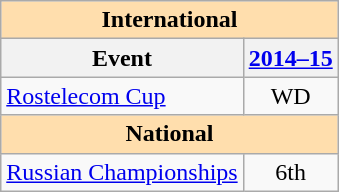<table class="wikitable" style="text-align:center">
<tr>
<th style="background-color: #ffdead; " colspan=2 align=center>International</th>
</tr>
<tr>
<th>Event</th>
<th><a href='#'>2014–15</a></th>
</tr>
<tr>
<td align=left> <a href='#'>Rostelecom Cup</a></td>
<td>WD</td>
</tr>
<tr>
<th style="background-color: #ffdead; " colspan=2 align=center>National</th>
</tr>
<tr>
<td align=left><a href='#'>Russian Championships</a></td>
<td>6th</td>
</tr>
</table>
